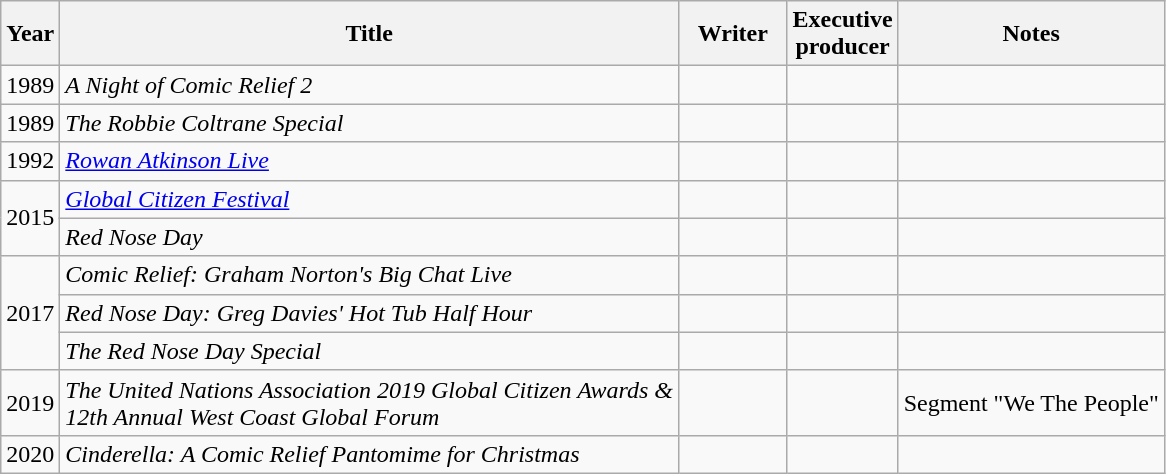<table class="wikitable">
<tr>
<th>Year</th>
<th>Title</th>
<th width=65>Writer</th>
<th width=65>Executive producer</th>
<th>Notes</th>
</tr>
<tr>
<td>1989</td>
<td><em>A Night of Comic Relief 2</em></td>
<td></td>
<td></td>
<td></td>
</tr>
<tr>
<td>1989</td>
<td><em>The Robbie Coltrane Special</em></td>
<td></td>
<td></td>
<td></td>
</tr>
<tr>
<td>1992</td>
<td><em><a href='#'>Rowan Atkinson Live</a></em></td>
<td></td>
<td></td>
<td></td>
</tr>
<tr>
<td rowspan=2>2015</td>
<td><em><a href='#'>Global Citizen Festival</a></em></td>
<td></td>
<td></td>
<td></td>
</tr>
<tr>
<td><em>Red Nose Day</em></td>
<td></td>
<td></td>
<td></td>
</tr>
<tr>
<td rowspan=3>2017</td>
<td><em>Comic Relief: Graham Norton's Big Chat Live</em></td>
<td></td>
<td></td>
<td></td>
</tr>
<tr>
<td><em>Red Nose Day: Greg Davies' Hot Tub Half Hour</em></td>
<td></td>
<td></td>
<td></td>
</tr>
<tr>
<td><em>The Red Nose Day Special</em></td>
<td></td>
<td></td>
<td></td>
</tr>
<tr>
<td>2019</td>
<td><em>The United Nations Association 2019 Global Citizen Awards &<br>12th Annual West Coast Global Forum</em></td>
<td></td>
<td></td>
<td>Segment "We The People"</td>
</tr>
<tr>
<td>2020</td>
<td><em>Cinderella: A Comic Relief Pantomime for Christmas</em></td>
<td></td>
<td></td>
<td></td>
</tr>
</table>
